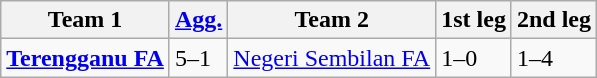<table class="wikitable">
<tr>
<th>Team 1</th>
<th><a href='#'><abbr>Agg.</abbr></a></th>
<th>Team 2</th>
<th>1st leg</th>
<th>2nd leg</th>
</tr>
<tr>
<td><strong><a href='#'>Terengganu FA</a></strong></td>
<td>5–1</td>
<td><a href='#'>Negeri Sembilan FA</a></td>
<td>1–0</td>
<td>1–4</td>
</tr>
</table>
